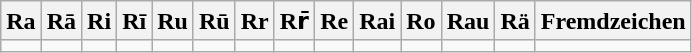<table class="wikitable">
<tr>
<th>Ra</th>
<th>Rā</th>
<th>Ri</th>
<th>Rī</th>
<th>Ru</th>
<th>Rū</th>
<th>Rr</th>
<th>Rr̄</th>
<th>Re</th>
<th>Rai</th>
<th>Ro</th>
<th>Rau</th>
<th>Rä</th>
<th>Fremdzeichen</th>
</tr>
<tr>
<td></td>
<td></td>
<td></td>
<td></td>
<td></td>
<td></td>
<td></td>
<td></td>
<td></td>
<td></td>
<td></td>
<td></td>
<td></td>
<td></td>
</tr>
</table>
